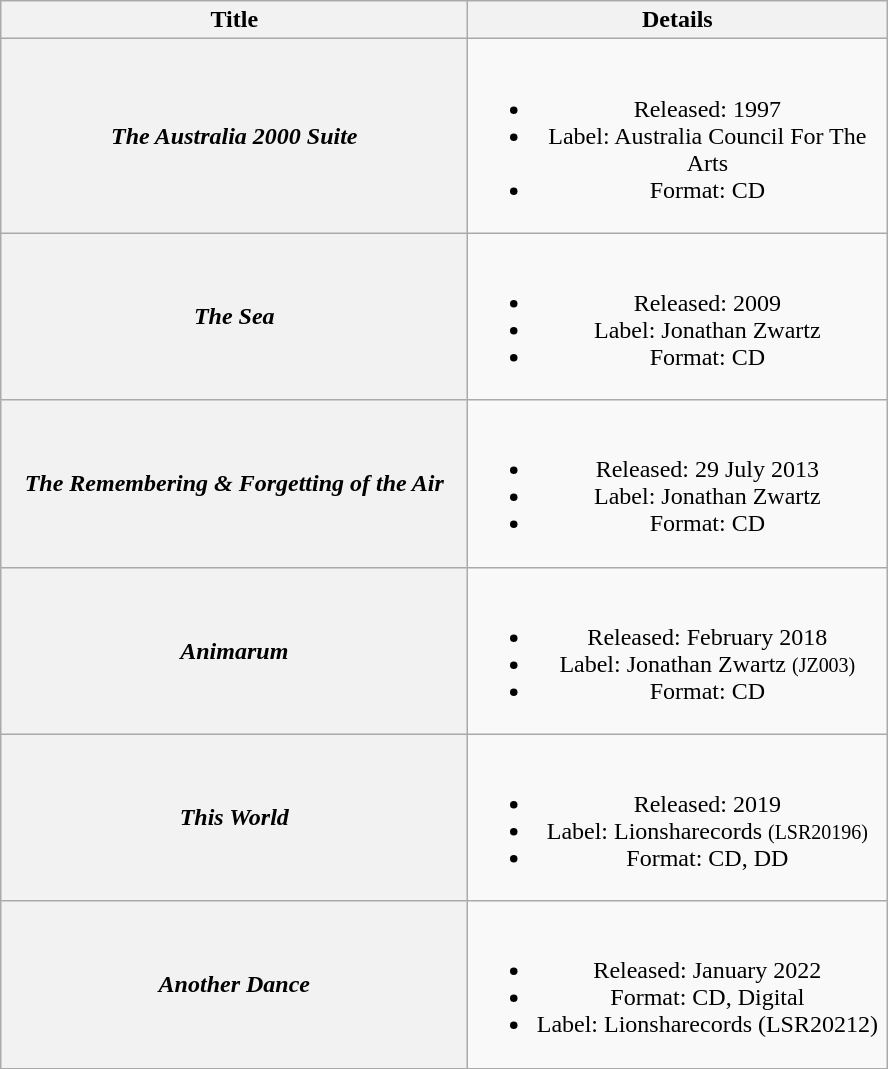<table class="wikitable plainrowheaders" style="text-align:center;" border="1">
<tr>
<th scope="col" style="width:19em;">Title</th>
<th scope="col" style="width:17em;">Details</th>
</tr>
<tr>
<th scope="row"><em>The Australia 2000 Suite</em> <br></th>
<td><br><ul><li>Released: 1997</li><li>Label: Australia Council For The Arts</li><li>Format: CD</li></ul></td>
</tr>
<tr>
<th scope="row"><em>The Sea</em></th>
<td><br><ul><li>Released: 2009</li><li>Label: Jonathan Zwartz</li><li>Format: CD</li></ul></td>
</tr>
<tr>
<th scope="row"><em>The Remembering & Forgetting of the Air</em></th>
<td><br><ul><li>Released: 29 July 2013</li><li>Label: Jonathan Zwartz</li><li>Format: CD</li></ul></td>
</tr>
<tr>
<th scope="row"><em>Animarum</em></th>
<td><br><ul><li>Released: February 2018</li><li>Label: Jonathan Zwartz <small>(JZ003)</small></li><li>Format: CD</li></ul></td>
</tr>
<tr>
<th scope="row"><em>This World</em> <br></th>
<td><br><ul><li>Released: 2019</li><li>Label: Lionsharecords <small>(LSR20196)</small></li><li>Format: CD, DD</li></ul></td>
</tr>
<tr>
<th scope="row"><em>Another Dance</em> <br></th>
<td><br><ul><li>Released: January 2022</li><li>Format: CD, Digital</li><li>Label: Lionsharecords (LSR20212)</li></ul></td>
</tr>
</table>
